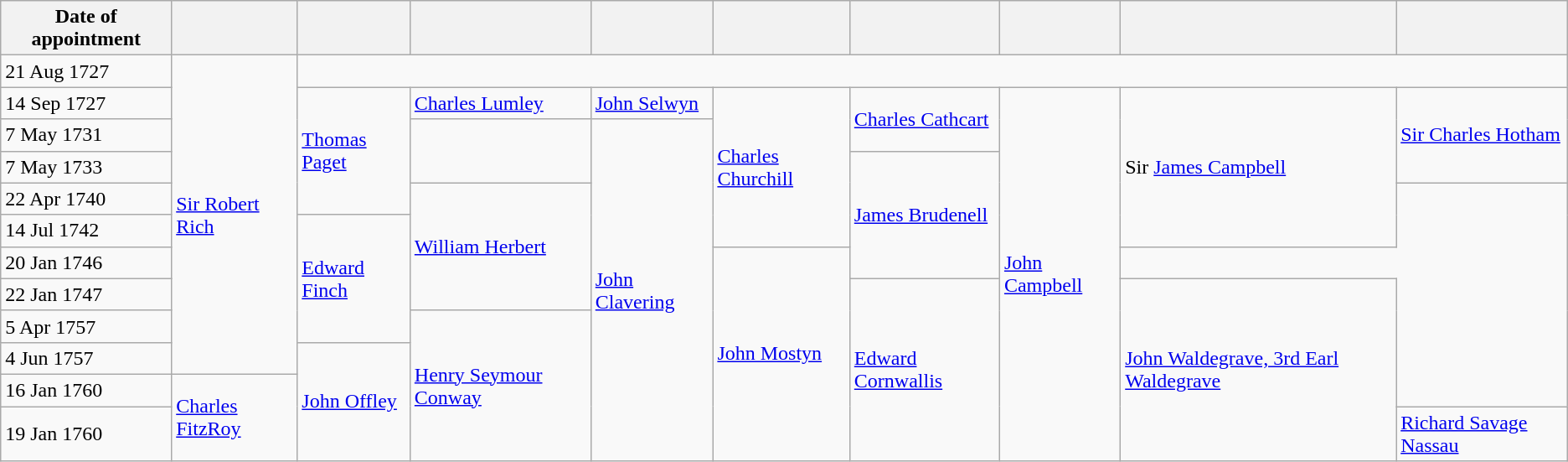<table class="wikitable">
<tr>
<th>Date of appointment</th>
<th></th>
<th></th>
<th></th>
<th></th>
<th></th>
<th></th>
<th></th>
<th></th>
<th></th>
</tr>
<tr>
<td>21 Aug 1727</td>
<td rowspan=10><a href='#'>Sir Robert Rich</a></td>
</tr>
<tr>
<td>14 Sep 1727</td>
<td rowspan=4><a href='#'>Thomas Paget</a></td>
<td><a href='#'>Charles Lumley</a></td>
<td><a href='#'>John Selwyn</a></td>
<td rowspan=5><a href='#'>Charles Churchill</a></td>
<td rowspan=2><a href='#'>Charles Cathcart</a></td>
<td rowspan=11><a href='#'>John Campbell</a></td>
<td rowspan=5>Sir <a href='#'>James Campbell</a></td>
<td rowspan=3><a href='#'>Sir Charles Hotham</a></td>
</tr>
<tr>
<td>7 May 1731</td>
<td rowspan=2></td>
<td rowspan=10><a href='#'>John Clavering</a></td>
</tr>
<tr>
<td>7 May 1733</td>
<td rowspan=4><a href='#'>James Brudenell</a></td>
</tr>
<tr>
<td>22 Apr 1740</td>
<td rowspan=4><a href='#'>William Herbert</a></td>
</tr>
<tr>
<td>14 Jul 1742</td>
<td rowspan=4><a href='#'>Edward Finch</a></td>
</tr>
<tr>
<td>20 Jan 1746</td>
<td rowspan=6><a href='#'>John Mostyn</a></td>
</tr>
<tr>
<td>22 Jan 1747</td>
<td rowspan=5><a href='#'>Edward Cornwallis</a></td>
<td rowspan=5><a href='#'>John Waldegrave, 3rd Earl Waldegrave</a></td>
</tr>
<tr>
<td>5 Apr 1757</td>
<td rowspan=4><a href='#'>Henry Seymour Conway</a></td>
</tr>
<tr>
<td>4 Jun 1757</td>
<td rowspan=3><a href='#'>John Offley</a></td>
</tr>
<tr>
<td>16 Jan 1760</td>
<td rowspan=2><a href='#'>Charles FitzRoy</a></td>
</tr>
<tr>
<td>19 Jan 1760</td>
<td><a href='#'>Richard Savage Nassau</a></td>
</tr>
</table>
